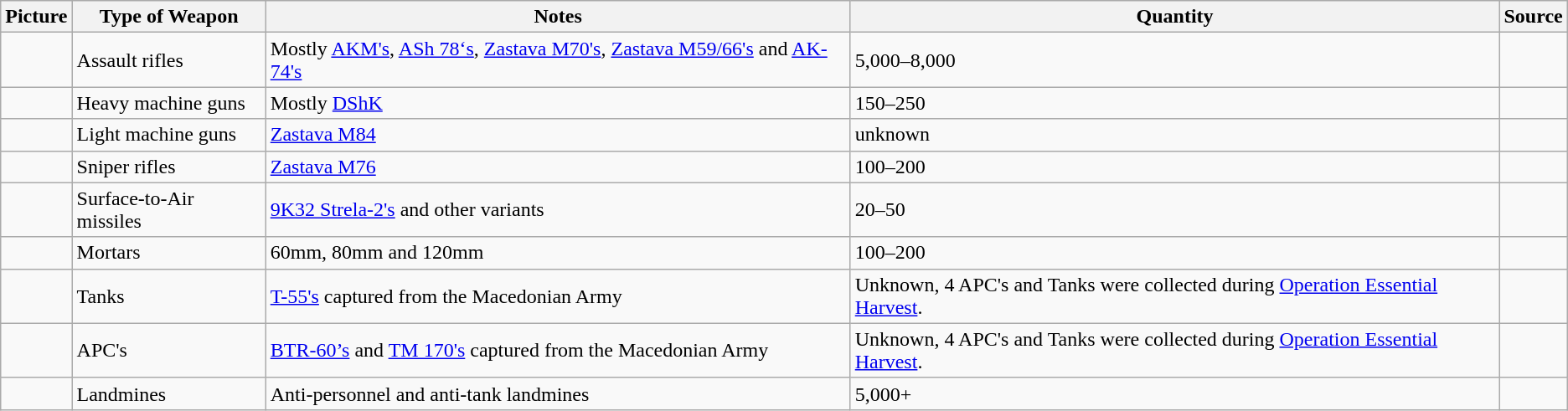<table class="wikitable">
<tr>
<th>Picture</th>
<th>Type of Weapon</th>
<th>Notes</th>
<th>Quantity</th>
<th>Source</th>
</tr>
<tr>
<td> </td>
<td>Assault rifles</td>
<td>Mostly <a href='#'>AKM's</a>, <a href='#'>ASh 78‘s</a>, <a href='#'>Zastava M70's</a>, <a href='#'>Zastava M59/66's</a> and <a href='#'>AK-74's</a></td>
<td>5,000–8,000</td>
<td></td>
</tr>
<tr>
<td></td>
<td>Heavy machine guns</td>
<td>Mostly <a href='#'>DShK</a></td>
<td>150–250</td>
<td></td>
</tr>
<tr>
<td></td>
<td>Light machine guns</td>
<td><a href='#'>Zastava M84</a></td>
<td>unknown</td>
<td></td>
</tr>
<tr>
<td></td>
<td>Sniper rifles</td>
<td><a href='#'>Zastava M76</a></td>
<td>100–200</td>
<td></td>
</tr>
<tr>
<td></td>
<td>Surface-to-Air missiles</td>
<td><a href='#'>9K32 Strela-2's</a> and other variants</td>
<td>20–50</td>
<td></td>
</tr>
<tr>
<td></td>
<td>Mortars</td>
<td>60mm, 80mm and 120mm</td>
<td>100–200</td>
<td></td>
</tr>
<tr>
<td></td>
<td>Tanks</td>
<td><a href='#'>T-55's</a> captured from the Macedonian Army</td>
<td>Unknown, 4 APC's and Tanks were collected during <a href='#'>Operation Essential Harvest</a>.</td>
<td></td>
</tr>
<tr>
<td></td>
<td>APC's</td>
<td><a href='#'>BTR-60’s</a> and <a href='#'>TM 170's</a> captured from the Macedonian Army</td>
<td>Unknown, 4 APC's and Tanks were collected during <a href='#'>Operation Essential Harvest</a>.</td>
<td></td>
</tr>
<tr>
<td></td>
<td>Landmines</td>
<td>Anti-personnel and anti-tank landmines</td>
<td>5,000+</td>
<td></td>
</tr>
</table>
